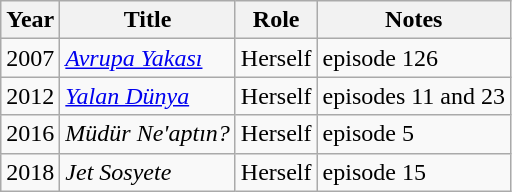<table class="wikitable sortable plainrowheaders">
<tr>
<th scope="col">Year</th>
<th scope="col">Title</th>
<th scope="col">Role</th>
<th scope="col" class="unsortable">Notes</th>
</tr>
<tr>
<td>2007</td>
<td><em><a href='#'>Avrupa Yakası</a></em></td>
<td>Herself</td>
<td>episode 126</td>
</tr>
<tr>
<td>2012</td>
<td><em><a href='#'>Yalan Dünya</a></em></td>
<td>Herself</td>
<td>episodes 11 and 23</td>
</tr>
<tr>
<td>2016</td>
<td><em>Müdür Ne'aptın?</em></td>
<td>Herself</td>
<td>episode 5</td>
</tr>
<tr>
<td>2018</td>
<td><em>Jet Sosyete</em></td>
<td>Herself</td>
<td>episode 15</td>
</tr>
</table>
